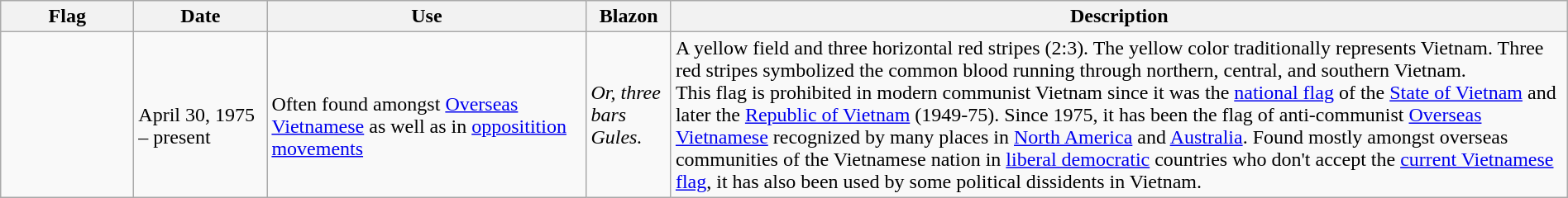<table class="wikitable" style="width:100%">
<tr>
<th width="100px">Flag</th>
<th width="100px">Date</th>
<th width="250px">Use</th>
<th>Blazon</th>
<th style="min-width:250px">Description</th>
</tr>
<tr>
<td></td>
<td><br>April 30, 1975 – present</td>
<td><br>Often found amongst <a href='#'>Overseas Vietnamese</a> as well as in <a href='#'>oppositition movements</a></td>
<td><em>Or, three bars Gules.</em></td>
<td>A yellow field and three horizontal red stripes (2:3). The yellow color traditionally represents Vietnam. Three red stripes symbolized the common blood running through northern, central, and southern Vietnam.<br>This flag is prohibited in modern communist Vietnam since it was the <a href='#'>national flag</a> of the <a href='#'>State of Vietnam</a> and later the <a href='#'>Republic of Vietnam</a> (1949-75). Since 1975, it has been the flag of anti-communist <a href='#'>Overseas Vietnamese</a> recognized by many places in <a href='#'>North America</a> and <a href='#'>Australia</a>. Found mostly amongst overseas communities of the Vietnamese nation in <a href='#'>liberal democratic</a> countries who don't accept the <a href='#'>current Vietnamese flag</a>, it has also been used by some political dissidents in Vietnam.</td>
</tr>
</table>
